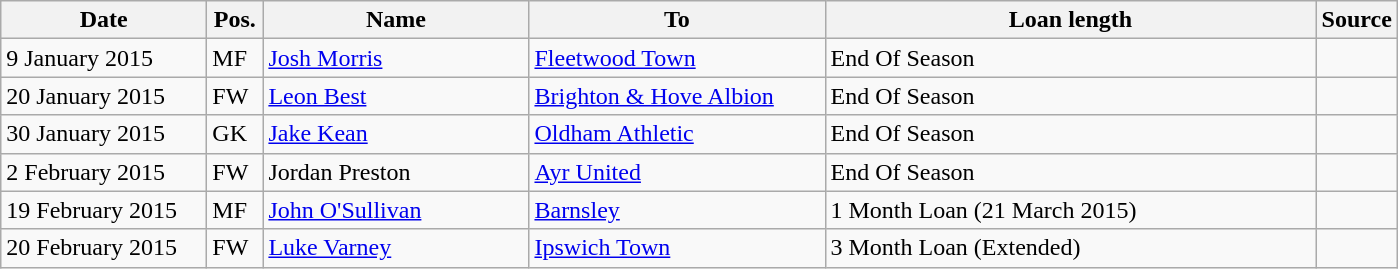<table class="wikitable">
<tr>
<th width= 130>Date</th>
<th width= 30>Pos.</th>
<th width= 170>Name</th>
<th width= 190>To</th>
<th width= 320>Loan length</th>
<th width= 30>Source</th>
</tr>
<tr>
<td>9 January 2015</td>
<td>MF</td>
<td> <a href='#'>Josh Morris</a></td>
<td> <a href='#'>Fleetwood Town</a></td>
<td>End Of Season</td>
<td></td>
</tr>
<tr>
<td>20 January 2015</td>
<td>FW</td>
<td> <a href='#'>Leon Best</a></td>
<td> <a href='#'>Brighton & Hove Albion</a></td>
<td>End Of Season</td>
<td></td>
</tr>
<tr>
<td>30 January 2015</td>
<td>GK</td>
<td> <a href='#'>Jake Kean</a></td>
<td> <a href='#'>Oldham Athletic</a></td>
<td>End Of Season</td>
<td></td>
</tr>
<tr>
<td>2 February 2015</td>
<td>FW</td>
<td> Jordan Preston</td>
<td> <a href='#'>Ayr United</a></td>
<td>End Of Season</td>
<td></td>
</tr>
<tr>
<td>19 February 2015</td>
<td>MF</td>
<td> <a href='#'>John O'Sullivan</a></td>
<td> <a href='#'>Barnsley</a></td>
<td>1 Month Loan (21 March 2015)</td>
<td></td>
</tr>
<tr>
<td>20 February 2015</td>
<td>FW</td>
<td> <a href='#'>Luke Varney</a></td>
<td> <a href='#'>Ipswich Town</a></td>
<td>3 Month Loan (Extended)</td>
<td></td>
</tr>
</table>
